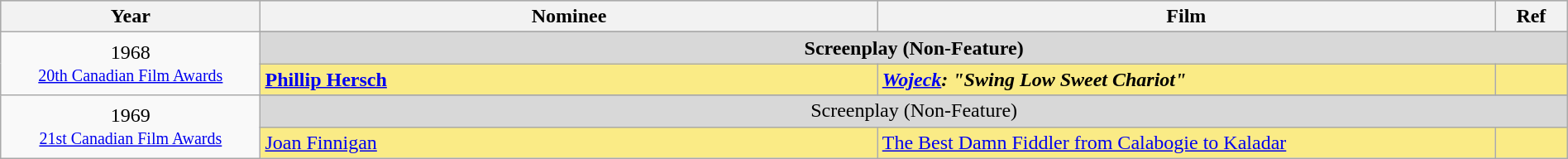<table class="wikitable" style="width:100%;">
<tr style="background:#bebebe;">
<th style="width:8%;">Year</th>
<th style="width:19%;">Nominee</th>
<th style="width:19%;">Film</th>
<th style="width:2%;">Ref</th>
</tr>
<tr>
<td rowspan=3 align="center">1968<br><small><a href='#'>20th Canadian Film Awards</a></small></td>
</tr>
<tr>
<td colspan=3 align=center style="background:#D8D8D8;"><strong>Screenplay (Non-Feature)</strong></td>
</tr>
<tr style="background:#FAEB86;">
<td><strong><a href='#'>Phillip Hersch</a></strong></td>
<td><strong><em><a href='#'>Wojeck</a><em>: "Swing Low Sweet Chariot"<strong></td>
<td></td>
</tr>
<tr>
<td rowspan=3 align="center">1969<br><small><a href='#'>21st Canadian Film Awards</a></small></td>
</tr>
<tr>
<td colspan=3 align=center style="background:#D8D8D8;"></strong>Screenplay (Non-Feature)<strong></td>
</tr>
<tr style="background:#FAEB86;">
<td></strong><a href='#'>Joan Finnigan</a><strong></td>
<td></em></strong><a href='#'>The Best Damn Fiddler from Calabogie to Kaladar</a><strong><em></td>
<td></td>
</tr>
</table>
